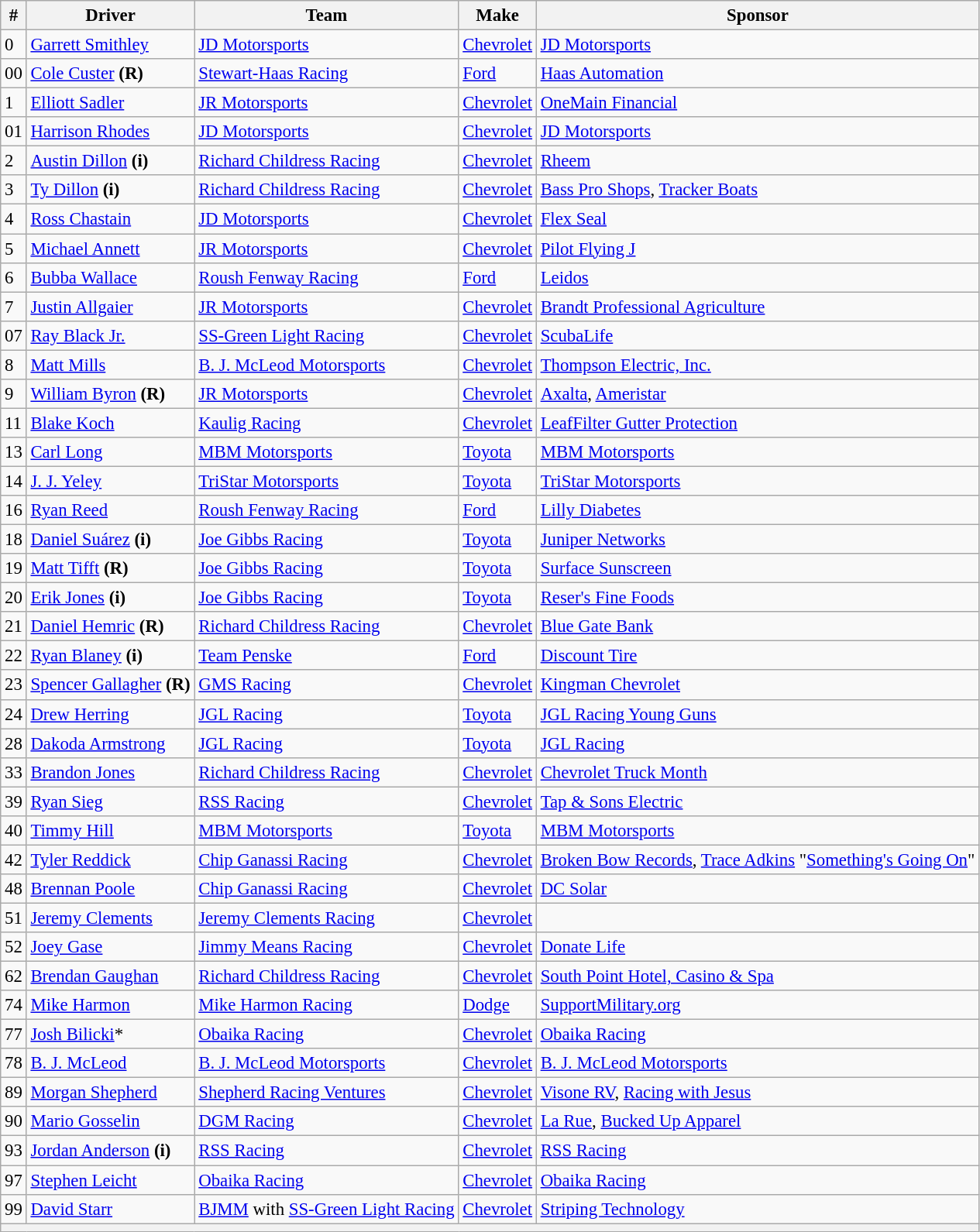<table class="wikitable" style="font-size:95%">
<tr>
<th>#</th>
<th>Driver</th>
<th>Team</th>
<th>Make</th>
<th>Sponsor</th>
</tr>
<tr>
<td>0</td>
<td><a href='#'>Garrett Smithley</a></td>
<td><a href='#'>JD Motorsports</a></td>
<td><a href='#'>Chevrolet</a></td>
<td><a href='#'>JD Motorsports</a></td>
</tr>
<tr>
<td>00</td>
<td><a href='#'>Cole Custer</a> <strong>(R)</strong></td>
<td><a href='#'>Stewart-Haas Racing</a></td>
<td><a href='#'>Ford</a></td>
<td><a href='#'>Haas Automation</a></td>
</tr>
<tr>
<td>1</td>
<td><a href='#'>Elliott Sadler</a></td>
<td><a href='#'>JR Motorsports</a></td>
<td><a href='#'>Chevrolet</a></td>
<td><a href='#'>OneMain Financial</a></td>
</tr>
<tr>
<td>01</td>
<td><a href='#'>Harrison Rhodes</a></td>
<td><a href='#'>JD Motorsports</a></td>
<td><a href='#'>Chevrolet</a></td>
<td><a href='#'>JD Motorsports</a></td>
</tr>
<tr>
<td>2</td>
<td><a href='#'>Austin Dillon</a> <strong>(i)</strong></td>
<td><a href='#'>Richard Childress Racing</a></td>
<td><a href='#'>Chevrolet</a></td>
<td><a href='#'>Rheem</a></td>
</tr>
<tr>
<td>3</td>
<td><a href='#'>Ty Dillon</a> <strong>(i)</strong></td>
<td><a href='#'>Richard Childress Racing</a></td>
<td><a href='#'>Chevrolet</a></td>
<td><a href='#'>Bass Pro Shops</a>, <a href='#'>Tracker Boats</a></td>
</tr>
<tr>
<td>4</td>
<td><a href='#'>Ross Chastain</a></td>
<td><a href='#'>JD Motorsports</a></td>
<td><a href='#'>Chevrolet</a></td>
<td><a href='#'>Flex Seal</a></td>
</tr>
<tr>
<td>5</td>
<td><a href='#'>Michael Annett</a></td>
<td><a href='#'>JR Motorsports</a></td>
<td><a href='#'>Chevrolet</a></td>
<td><a href='#'>Pilot Flying J</a></td>
</tr>
<tr>
<td>6</td>
<td><a href='#'>Bubba Wallace</a></td>
<td><a href='#'>Roush Fenway Racing</a></td>
<td><a href='#'>Ford</a></td>
<td><a href='#'>Leidos</a></td>
</tr>
<tr>
<td>7</td>
<td><a href='#'>Justin Allgaier</a></td>
<td><a href='#'>JR Motorsports</a></td>
<td><a href='#'>Chevrolet</a></td>
<td><a href='#'>Brandt Professional Agriculture</a></td>
</tr>
<tr>
<td>07</td>
<td><a href='#'>Ray Black Jr.</a></td>
<td><a href='#'>SS-Green Light Racing</a></td>
<td><a href='#'>Chevrolet</a></td>
<td><a href='#'>ScubaLife</a></td>
</tr>
<tr>
<td>8</td>
<td><a href='#'>Matt Mills</a></td>
<td><a href='#'>B. J. McLeod Motorsports</a></td>
<td><a href='#'>Chevrolet</a></td>
<td><a href='#'>Thompson Electric, Inc.</a></td>
</tr>
<tr>
<td>9</td>
<td><a href='#'>William Byron</a> <strong>(R)</strong></td>
<td><a href='#'>JR Motorsports</a></td>
<td><a href='#'>Chevrolet</a></td>
<td><a href='#'>Axalta</a>, <a href='#'>Ameristar</a></td>
</tr>
<tr>
<td>11</td>
<td><a href='#'>Blake Koch</a></td>
<td><a href='#'>Kaulig Racing</a></td>
<td><a href='#'>Chevrolet</a></td>
<td><a href='#'>LeafFilter Gutter Protection</a></td>
</tr>
<tr>
<td>13</td>
<td><a href='#'>Carl Long</a></td>
<td><a href='#'>MBM Motorsports</a></td>
<td><a href='#'>Toyota</a></td>
<td><a href='#'>MBM Motorsports</a></td>
</tr>
<tr>
<td>14</td>
<td><a href='#'>J. J. Yeley</a></td>
<td><a href='#'>TriStar Motorsports</a></td>
<td><a href='#'>Toyota</a></td>
<td><a href='#'>TriStar Motorsports</a></td>
</tr>
<tr>
<td>16</td>
<td><a href='#'>Ryan Reed</a></td>
<td><a href='#'>Roush Fenway Racing</a></td>
<td><a href='#'>Ford</a></td>
<td><a href='#'>Lilly Diabetes</a></td>
</tr>
<tr>
<td>18</td>
<td><a href='#'>Daniel Suárez</a> <strong>(i)</strong></td>
<td><a href='#'>Joe Gibbs Racing</a></td>
<td><a href='#'>Toyota</a></td>
<td><a href='#'>Juniper Networks</a></td>
</tr>
<tr>
<td>19</td>
<td><a href='#'>Matt Tifft</a> <strong>(R)</strong></td>
<td><a href='#'>Joe Gibbs Racing</a></td>
<td><a href='#'>Toyota</a></td>
<td><a href='#'>Surface Sunscreen</a></td>
</tr>
<tr>
<td>20</td>
<td><a href='#'>Erik Jones</a> <strong>(i)</strong></td>
<td><a href='#'>Joe Gibbs Racing</a></td>
<td><a href='#'>Toyota</a></td>
<td><a href='#'>Reser's Fine Foods</a></td>
</tr>
<tr>
<td>21</td>
<td><a href='#'>Daniel Hemric</a> <strong>(R)</strong></td>
<td><a href='#'>Richard Childress Racing</a></td>
<td><a href='#'>Chevrolet</a></td>
<td><a href='#'>Blue Gate Bank</a></td>
</tr>
<tr>
<td>22</td>
<td><a href='#'>Ryan Blaney</a> <strong>(i)</strong></td>
<td><a href='#'>Team Penske</a></td>
<td><a href='#'>Ford</a></td>
<td><a href='#'>Discount Tire</a></td>
</tr>
<tr>
<td>23</td>
<td><a href='#'>Spencer Gallagher</a> <strong>(R)</strong></td>
<td><a href='#'>GMS Racing</a></td>
<td><a href='#'>Chevrolet</a></td>
<td><a href='#'>Kingman Chevrolet</a></td>
</tr>
<tr>
<td>24</td>
<td><a href='#'>Drew Herring</a></td>
<td><a href='#'>JGL Racing</a></td>
<td><a href='#'>Toyota</a></td>
<td><a href='#'>JGL Racing Young Guns</a></td>
</tr>
<tr>
<td>28</td>
<td><a href='#'>Dakoda Armstrong</a></td>
<td><a href='#'>JGL Racing</a></td>
<td><a href='#'>Toyota</a></td>
<td><a href='#'>JGL Racing</a></td>
</tr>
<tr>
<td>33</td>
<td><a href='#'>Brandon Jones</a></td>
<td><a href='#'>Richard Childress Racing</a></td>
<td><a href='#'>Chevrolet</a></td>
<td><a href='#'>Chevrolet Truck Month</a></td>
</tr>
<tr>
<td>39</td>
<td><a href='#'>Ryan Sieg</a></td>
<td><a href='#'>RSS Racing</a></td>
<td><a href='#'>Chevrolet</a></td>
<td><a href='#'>Tap & Sons Electric</a></td>
</tr>
<tr>
<td>40</td>
<td><a href='#'>Timmy Hill</a></td>
<td><a href='#'>MBM Motorsports</a></td>
<td><a href='#'>Toyota</a></td>
<td><a href='#'>MBM Motorsports</a></td>
</tr>
<tr>
<td>42</td>
<td><a href='#'>Tyler Reddick</a></td>
<td><a href='#'>Chip Ganassi Racing</a></td>
<td><a href='#'>Chevrolet</a></td>
<td><a href='#'>Broken Bow Records</a>, <a href='#'>Trace Adkins</a> "<a href='#'>Something's Going On</a>"</td>
</tr>
<tr>
<td>48</td>
<td><a href='#'>Brennan Poole</a></td>
<td><a href='#'>Chip Ganassi Racing</a></td>
<td><a href='#'>Chevrolet</a></td>
<td><a href='#'>DC Solar</a></td>
</tr>
<tr>
<td>51</td>
<td><a href='#'>Jeremy Clements</a></td>
<td><a href='#'>Jeremy Clements Racing</a></td>
<td><a href='#'>Chevrolet</a></td>
<td></td>
</tr>
<tr>
<td>52</td>
<td><a href='#'>Joey Gase</a></td>
<td><a href='#'>Jimmy Means Racing</a></td>
<td><a href='#'>Chevrolet</a></td>
<td><a href='#'>Donate Life</a></td>
</tr>
<tr>
<td>62</td>
<td><a href='#'>Brendan Gaughan</a></td>
<td><a href='#'>Richard Childress Racing</a></td>
<td><a href='#'>Chevrolet</a></td>
<td><a href='#'>South Point Hotel, Casino & Spa</a></td>
</tr>
<tr>
<td>74</td>
<td><a href='#'>Mike Harmon</a></td>
<td><a href='#'>Mike Harmon Racing</a></td>
<td><a href='#'>Dodge</a></td>
<td><a href='#'>SupportMilitary.org</a></td>
</tr>
<tr>
<td>77</td>
<td><a href='#'>Josh Bilicki</a>*</td>
<td><a href='#'>Obaika Racing</a></td>
<td><a href='#'>Chevrolet</a></td>
<td><a href='#'>Obaika Racing</a></td>
</tr>
<tr>
<td>78</td>
<td><a href='#'>B. J. McLeod</a></td>
<td><a href='#'>B. J. McLeod Motorsports</a></td>
<td><a href='#'>Chevrolet</a></td>
<td><a href='#'>B. J. McLeod Motorsports</a></td>
</tr>
<tr>
<td>89</td>
<td><a href='#'>Morgan Shepherd</a></td>
<td><a href='#'>Shepherd Racing Ventures</a></td>
<td><a href='#'>Chevrolet</a></td>
<td><a href='#'>Visone RV</a>, <a href='#'>Racing with Jesus</a></td>
</tr>
<tr>
<td>90</td>
<td><a href='#'>Mario Gosselin</a></td>
<td><a href='#'>DGM Racing</a></td>
<td><a href='#'>Chevrolet</a></td>
<td><a href='#'>La Rue</a>, <a href='#'>Bucked Up Apparel</a></td>
</tr>
<tr>
<td>93</td>
<td><a href='#'>Jordan Anderson</a> <strong>(i)</strong></td>
<td><a href='#'>RSS Racing</a></td>
<td><a href='#'>Chevrolet</a></td>
<td><a href='#'>RSS Racing</a></td>
</tr>
<tr>
<td>97</td>
<td><a href='#'>Stephen Leicht</a></td>
<td><a href='#'>Obaika Racing</a></td>
<td><a href='#'>Chevrolet</a></td>
<td><a href='#'>Obaika Racing</a></td>
</tr>
<tr>
<td>99</td>
<td><a href='#'>David Starr</a></td>
<td><a href='#'>BJMM</a> with <a href='#'>SS-Green Light Racing</a></td>
<td><a href='#'>Chevrolet</a></td>
<td><a href='#'>Striping Technology</a></td>
</tr>
<tr>
<th colspan="5"></th>
</tr>
</table>
